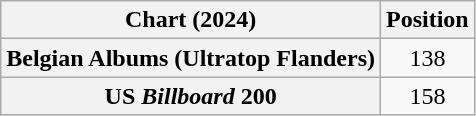<table class="wikitable sortable plainrowheaders" style="text-align:center">
<tr>
<th scope="col">Chart (2024)</th>
<th scope="col">Position</th>
</tr>
<tr>
<th scope="row">Belgian Albums (Ultratop Flanders)</th>
<td>138</td>
</tr>
<tr>
<th scope="row">US <em>Billboard</em> 200</th>
<td>158</td>
</tr>
</table>
